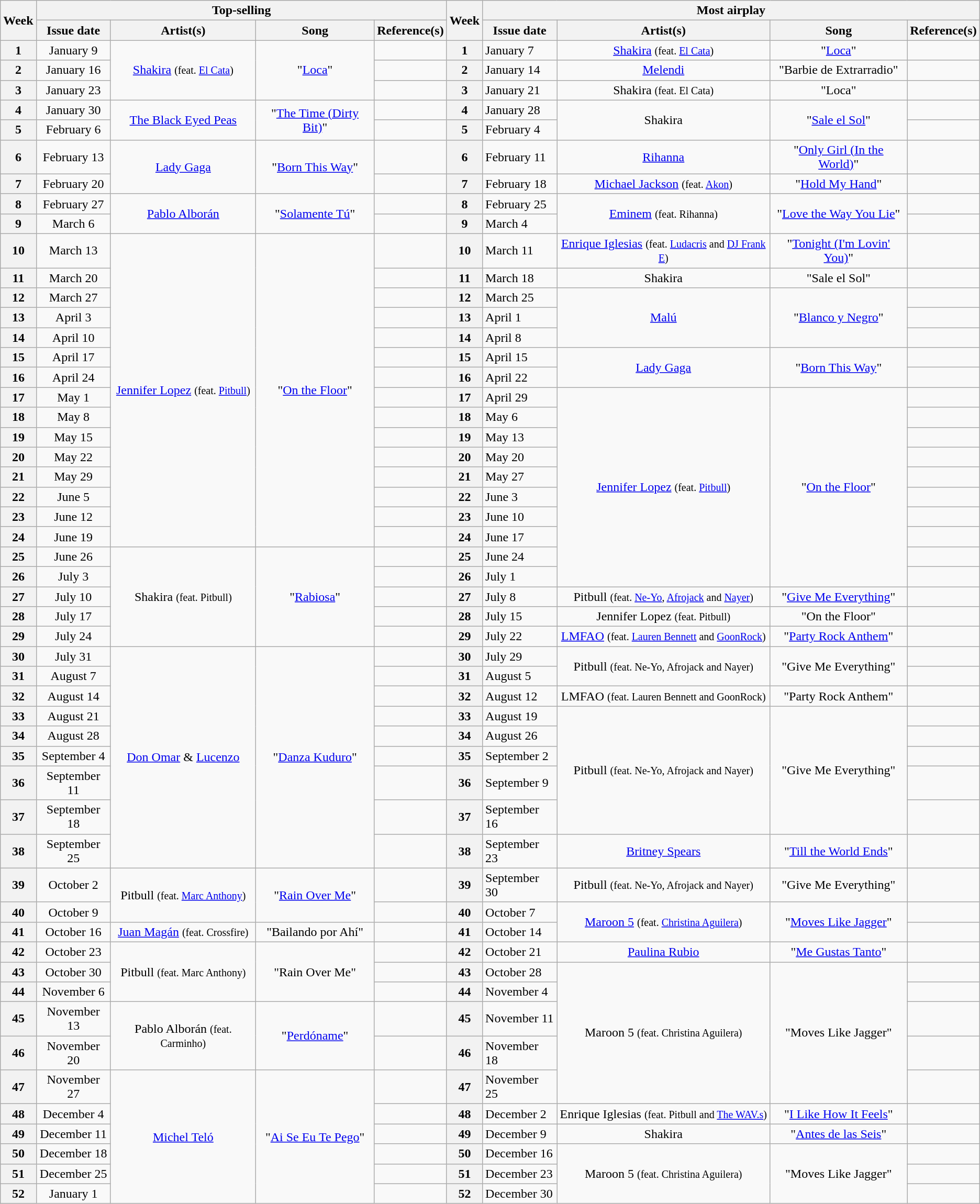<table class="wikitable" style="text-align:center">
<tr>
<th rowspan="2">Week</th>
<th colspan="4">Top-selling</th>
<th rowspan="2">Week</th>
<th colspan="4">Most airplay</th>
</tr>
<tr>
<th>Issue date</th>
<th>Artist(s)</th>
<th>Song</th>
<th>Reference(s)</th>
<th>Issue date</th>
<th>Artist(s)</th>
<th>Song</th>
<th>Reference(s)</th>
</tr>
<tr>
<th>1</th>
<td>January 9</td>
<td rowspan="3"><a href='#'>Shakira</a> <small>(feat. <a href='#'>El Cata</a>)</small></td>
<td rowspan="3">"<a href='#'>Loca</a>"</td>
<td></td>
<th>1</th>
<td style="text-align: left">January 7</td>
<td><a href='#'>Shakira</a> <small>(feat. <a href='#'>El Cata</a>)</small></td>
<td>"<a href='#'>Loca</a>"</td>
<td></td>
</tr>
<tr>
<th>2</th>
<td>January 16</td>
<td></td>
<th>2</th>
<td style="text-align: left">January 14</td>
<td><a href='#'>Melendi</a></td>
<td>"Barbie de Extrarradio"</td>
<td></td>
</tr>
<tr>
<th>3</th>
<td>January 23</td>
<td></td>
<th>3</th>
<td style="text-align: left">January 21</td>
<td>Shakira <small>(feat. El Cata)</small></td>
<td>"Loca"</td>
<td></td>
</tr>
<tr>
<th>4</th>
<td>January 30</td>
<td rowspan="2"><a href='#'>The Black Eyed Peas</a></td>
<td rowspan="2">"<a href='#'>The Time (Dirty Bit)</a>"</td>
<td></td>
<th>4</th>
<td style="text-align: left">January 28</td>
<td rowspan="2">Shakira</td>
<td rowspan="2">"<a href='#'>Sale el Sol</a>"</td>
<td></td>
</tr>
<tr>
<th>5</th>
<td>February 6</td>
<td></td>
<th>5</th>
<td style="text-align: left">February 4</td>
<td></td>
</tr>
<tr>
<th>6</th>
<td>February 13</td>
<td rowspan="2"><a href='#'>Lady Gaga</a></td>
<td rowspan="2">"<a href='#'>Born This Way</a>"</td>
<td></td>
<th>6</th>
<td style="text-align: left">February 11</td>
<td><a href='#'>Rihanna</a></td>
<td>"<a href='#'>Only Girl (In the World)</a>"</td>
<td></td>
</tr>
<tr>
<th>7</th>
<td>February 20</td>
<td></td>
<th>7</th>
<td style="text-align: left">February 18</td>
<td><a href='#'>Michael Jackson</a> <small>(feat. <a href='#'>Akon</a>)</small></td>
<td>"<a href='#'>Hold My Hand</a>"</td>
<td></td>
</tr>
<tr>
<th>8</th>
<td>February 27</td>
<td rowspan="2"><a href='#'>Pablo Alborán</a></td>
<td rowspan="2">"<a href='#'>Solamente Tú</a>"</td>
<td></td>
<th>8</th>
<td style="text-align: left">February 25</td>
<td rowspan="2"><a href='#'>Eminem</a> <small>(feat. Rihanna)</small></td>
<td rowspan="2">"<a href='#'>Love the Way You Lie</a>"</td>
<td></td>
</tr>
<tr>
<th>9</th>
<td>March 6</td>
<td></td>
<th>9</th>
<td style="text-align: left">March 4</td>
<td></td>
</tr>
<tr>
<th>10</th>
<td>March 13</td>
<td rowspan="15"><a href='#'>Jennifer Lopez</a> <small>(feat. <a href='#'>Pitbull</a>)</small></td>
<td rowspan="15">"<a href='#'>On the Floor</a>"</td>
<td></td>
<th>10</th>
<td style="text-align: left">March 11</td>
<td><a href='#'>Enrique Iglesias</a> <small>(feat. <a href='#'>Ludacris</a> and <a href='#'>DJ Frank E</a>)</small></td>
<td>"<a href='#'>Tonight (I'm Lovin' You)</a>"</td>
<td></td>
</tr>
<tr>
<th>11</th>
<td>March 20</td>
<td></td>
<th>11</th>
<td style="text-align: left">March 18</td>
<td>Shakira</td>
<td>"Sale el Sol"</td>
<td></td>
</tr>
<tr>
<th>12</th>
<td>March 27</td>
<td></td>
<th>12</th>
<td style="text-align: left">March 25</td>
<td rowspan="3"><a href='#'>Malú</a></td>
<td rowspan="3">"<a href='#'>Blanco y Negro</a>"</td>
<td></td>
</tr>
<tr>
<th>13</th>
<td>April 3</td>
<td></td>
<th>13</th>
<td style="text-align: left">April 1</td>
<td></td>
</tr>
<tr>
<th>14</th>
<td>April 10</td>
<td></td>
<th>14</th>
<td style="text-align: left">April 8</td>
<td></td>
</tr>
<tr>
<th>15</th>
<td>April 17</td>
<td></td>
<th>15</th>
<td style="text-align: left">April 15</td>
<td rowspan="2"><a href='#'>Lady Gaga</a></td>
<td rowspan="2">"<a href='#'>Born This Way</a>"</td>
<td></td>
</tr>
<tr>
<th>16</th>
<td>April 24</td>
<td></td>
<th>16</th>
<td style="text-align: left">April 22</td>
<td></td>
</tr>
<tr>
<th>17</th>
<td>May 1</td>
<td></td>
<th>17</th>
<td style="text-align: left">April 29</td>
<td rowspan="10"><a href='#'>Jennifer Lopez</a> <small>(feat. <a href='#'>Pitbull</a>)</small></td>
<td rowspan="10">"<a href='#'>On the Floor</a>"</td>
<td></td>
</tr>
<tr>
<th>18</th>
<td>May 8</td>
<td></td>
<th>18</th>
<td style="text-align: left">May 6</td>
<td></td>
</tr>
<tr>
<th>19</th>
<td>May 15</td>
<td></td>
<th>19</th>
<td style="text-align: left">May 13</td>
<td></td>
</tr>
<tr>
<th>20</th>
<td>May 22</td>
<td></td>
<th>20</th>
<td style="text-align: left">May 20</td>
<td></td>
</tr>
<tr>
<th>21</th>
<td>May 29</td>
<td></td>
<th>21</th>
<td style="text-align: left">May 27</td>
<td></td>
</tr>
<tr>
<th>22</th>
<td>June 5</td>
<td></td>
<th>22</th>
<td style="text-align: left">June 3</td>
<td></td>
</tr>
<tr>
<th>23</th>
<td>June 12</td>
<td></td>
<th>23</th>
<td style="text-align: left">June 10</td>
<td></td>
</tr>
<tr>
<th>24</th>
<td>June 19</td>
<td></td>
<th>24</th>
<td style="text-align: left">June 17</td>
<td></td>
</tr>
<tr>
<th>25</th>
<td>June 26</td>
<td rowspan="5">Shakira <small>(feat. Pitbull)</small></td>
<td rowspan="5">"<a href='#'>Rabiosa</a>"</td>
<td></td>
<th>25</th>
<td style="text-align: left">June 24</td>
<td></td>
</tr>
<tr>
<th>26</th>
<td>July 3</td>
<td></td>
<th>26</th>
<td style="text-align: left">July 1</td>
<td></td>
</tr>
<tr>
<th>27</th>
<td>July 10</td>
<td></td>
<th>27</th>
<td style="text-align: left">July 8</td>
<td>Pitbull <small>(feat. <a href='#'>Ne-Yo</a>, <a href='#'>Afrojack</a> and <a href='#'>Nayer</a>)</small></td>
<td>"<a href='#'>Give Me Everything</a>"</td>
<td></td>
</tr>
<tr>
<th>28</th>
<td>July 17</td>
<td></td>
<th>28</th>
<td style="text-align: left">July 15</td>
<td>Jennifer Lopez <small>(feat. Pitbull)</small></td>
<td>"On the Floor"</td>
<td></td>
</tr>
<tr>
<th>29</th>
<td>July 24</td>
<td></td>
<th>29</th>
<td style="text-align: left">July 22</td>
<td><a href='#'>LMFAO</a> <small>(feat. <a href='#'>Lauren Bennett</a> and <a href='#'>GoonRock</a>)</small></td>
<td>"<a href='#'>Party Rock Anthem</a>"</td>
<td></td>
</tr>
<tr>
<th>30</th>
<td>July 31</td>
<td rowspan="9"><a href='#'>Don Omar</a> & <a href='#'>Lucenzo</a></td>
<td rowspan="9">"<a href='#'>Danza Kuduro</a>"</td>
<td></td>
<th>30</th>
<td style="text-align: left">July 29</td>
<td rowspan="2">Pitbull <small>(feat. Ne-Yo, Afrojack and Nayer)</small></td>
<td rowspan="2">"Give Me Everything"</td>
<td></td>
</tr>
<tr>
<th>31</th>
<td>August 7</td>
<td></td>
<th>31</th>
<td style="text-align: left">August 5</td>
<td></td>
</tr>
<tr>
<th>32</th>
<td>August 14</td>
<td></td>
<th>32</th>
<td style="text-align: left">August 12</td>
<td>LMFAO <small>(feat. Lauren Bennett and GoonRock)</small></td>
<td>"Party Rock Anthem"</td>
<td></td>
</tr>
<tr>
<th>33</th>
<td>August 21</td>
<td></td>
<th>33</th>
<td style="text-align: left">August 19</td>
<td rowspan="5">Pitbull <small>(feat. Ne-Yo, Afrojack and Nayer)</small></td>
<td rowspan="5">"Give Me Everything"</td>
<td></td>
</tr>
<tr>
<th>34</th>
<td>August 28</td>
<td></td>
<th>34</th>
<td style="text-align: left">August 26</td>
<td></td>
</tr>
<tr>
<th>35</th>
<td>September 4</td>
<td></td>
<th>35</th>
<td style="text-align: left">September 2</td>
<td></td>
</tr>
<tr>
<th>36</th>
<td>September 11</td>
<td></td>
<th>36</th>
<td style="text-align: left">September 9</td>
<td></td>
</tr>
<tr>
<th>37</th>
<td>September 18</td>
<td></td>
<th>37</th>
<td style="text-align: left">September 16</td>
<td></td>
</tr>
<tr>
<th>38</th>
<td>September 25</td>
<td></td>
<th>38</th>
<td style="text-align: left">September 23</td>
<td><a href='#'>Britney Spears</a></td>
<td>"<a href='#'>Till the World Ends</a>"</td>
<td></td>
</tr>
<tr>
<th>39</th>
<td>October 2</td>
<td rowspan="2">Pitbull <small>(feat. <a href='#'>Marc Anthony</a>)</small></td>
<td rowspan="2">"<a href='#'>Rain Over Me</a>"</td>
<td></td>
<th>39</th>
<td style="text-align: left">September 30</td>
<td>Pitbull <small>(feat. Ne-Yo, Afrojack and Nayer)</small></td>
<td>"Give Me Everything"</td>
<td></td>
</tr>
<tr>
<th>40</th>
<td>October 9</td>
<td></td>
<th>40</th>
<td style="text-align: left">October 7</td>
<td rowspan="2"><a href='#'>Maroon 5</a> <small>(feat. <a href='#'>Christina Aguilera</a>)</small></td>
<td rowspan="2">"<a href='#'>Moves Like Jagger</a>"</td>
<td></td>
</tr>
<tr>
<th>41</th>
<td>October 16</td>
<td><a href='#'>Juan Magán</a> <small>(feat. Crossfire)</small></td>
<td>"Bailando por Ahí"</td>
<td></td>
<th>41</th>
<td style="text-align: left">October 14</td>
<td></td>
</tr>
<tr>
<th>42</th>
<td>October 23</td>
<td rowspan="3">Pitbull <small>(feat. Marc Anthony)</small></td>
<td rowspan="3">"Rain Over Me"</td>
<td></td>
<th>42</th>
<td style="text-align: left">October 21</td>
<td><a href='#'>Paulina Rubio</a></td>
<td>"<a href='#'>Me Gustas Tanto</a>"</td>
<td></td>
</tr>
<tr>
<th>43</th>
<td>October 30</td>
<td></td>
<th>43</th>
<td style="text-align: left">October 28</td>
<td rowspan="5">Maroon 5 <small>(feat. Christina Aguilera)</small></td>
<td rowspan="5">"Moves Like Jagger"</td>
<td></td>
</tr>
<tr>
<th>44</th>
<td>November 6</td>
<td></td>
<th>44</th>
<td style="text-align: left">November 4</td>
<td></td>
</tr>
<tr>
<th>45</th>
<td>November 13</td>
<td rowspan="2">Pablo Alborán <small>(feat. Carminho)</small></td>
<td rowspan="2">"<a href='#'>Perdóname</a>"</td>
<td></td>
<th>45</th>
<td style="text-align: left">November 11</td>
<td></td>
</tr>
<tr>
<th>46</th>
<td>November 20</td>
<td></td>
<th>46</th>
<td style="text-align: left">November 18</td>
<td></td>
</tr>
<tr>
<th>47</th>
<td>November 27</td>
<td rowspan="6"><a href='#'>Michel Teló</a></td>
<td rowspan="6">"<a href='#'>Ai Se Eu Te Pego</a>"</td>
<td></td>
<th>47</th>
<td style="text-align: left">November 25</td>
<td></td>
</tr>
<tr>
<th>48</th>
<td>December 4</td>
<td></td>
<th>48</th>
<td style="text-align: left">December 2</td>
<td>Enrique Iglesias <small>(feat. Pitbull and <a href='#'>The WAV.s</a>)</small></td>
<td>"<a href='#'>I Like How It Feels</a>"</td>
<td></td>
</tr>
<tr>
<th>49</th>
<td>December 11</td>
<td></td>
<th>49</th>
<td style="text-align: left">December 9</td>
<td>Shakira</td>
<td>"<a href='#'>Antes de las Seis</a>"</td>
<td></td>
</tr>
<tr>
<th>50</th>
<td>December 18</td>
<td></td>
<th>50</th>
<td style="text-align: left">December 16</td>
<td rowspan="3">Maroon 5 <small>(feat. Christina Aguilera)</small></td>
<td rowspan="3">"Moves Like Jagger"</td>
<td></td>
</tr>
<tr>
<th>51</th>
<td>December 25</td>
<td></td>
<th>51</th>
<td style="text-align: left">December 23</td>
<td></td>
</tr>
<tr>
<th>52</th>
<td>January 1</td>
<td></td>
<th>52</th>
<td style="text-align: left">December 30</td>
<td></td>
</tr>
</table>
